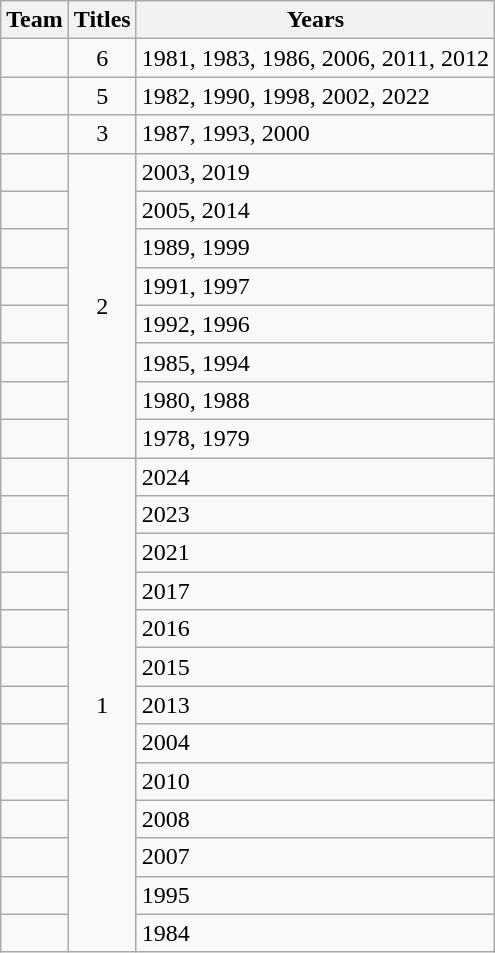<table class="wikitable sortable" style="text-align:center">
<tr>
<th>Team</th>
<th>Titles</th>
<th>Years</th>
</tr>
<tr>
<td style=><strong></strong></td>
<td>6</td>
<td align=left>1981, 1983, 1986, 2006, 2011, 2012</td>
</tr>
<tr>
<td style=><strong></strong></td>
<td>5</td>
<td align=left>1982, 1990, 1998, 2002, 2022</td>
</tr>
<tr>
<td style=><strong></strong></td>
<td>3</td>
<td align=left>1987, 1993, 2000</td>
</tr>
<tr>
<td style=><strong></strong></td>
<td rowspan=8>2</td>
<td align=left>2003, 2019</td>
</tr>
<tr>
<td style=><strong></strong></td>
<td align=left>2005, 2014</td>
</tr>
<tr>
<td style=><strong></strong></td>
<td align=left>1989, 1999</td>
</tr>
<tr>
<td style=><strong></strong></td>
<td align=left>1991, 1997</td>
</tr>
<tr>
<td style=><strong></strong></td>
<td align=left>1992, 1996</td>
</tr>
<tr>
<td style=><strong></strong></td>
<td align=left>1985, 1994</td>
</tr>
<tr>
<td style=><strong></strong></td>
<td align=left>1980, 1988</td>
</tr>
<tr>
<td style=><strong></strong></td>
<td align=left>1978, 1979</td>
</tr>
<tr>
<td style=><strong></strong></td>
<td rowspan=13>1</td>
<td align=left>2024</td>
</tr>
<tr>
<td style=><strong></strong></td>
<td align=left>2023</td>
</tr>
<tr>
<td style=><strong></strong></td>
<td align=left>2021</td>
</tr>
<tr>
<td style=><strong></strong></td>
<td align=left>2017</td>
</tr>
<tr>
<td style=><strong></strong></td>
<td align=left>2016</td>
</tr>
<tr>
<td style=><strong></strong></td>
<td align=left>2015</td>
</tr>
<tr>
<td style=><strong></strong></td>
<td align=left>2013</td>
</tr>
<tr>
<td style=><strong></strong></td>
<td align=left>2004</td>
</tr>
<tr>
<td style=><strong></strong></td>
<td align=left>2010</td>
</tr>
<tr>
<td style=><strong></strong></td>
<td align=left>2008</td>
</tr>
<tr>
<td style=><strong></strong></td>
<td align=left>2007</td>
</tr>
<tr>
<td style=><strong></strong></td>
<td align=left>1995</td>
</tr>
<tr>
<td style=><strong></strong></td>
<td align=left>1984</td>
</tr>
</table>
